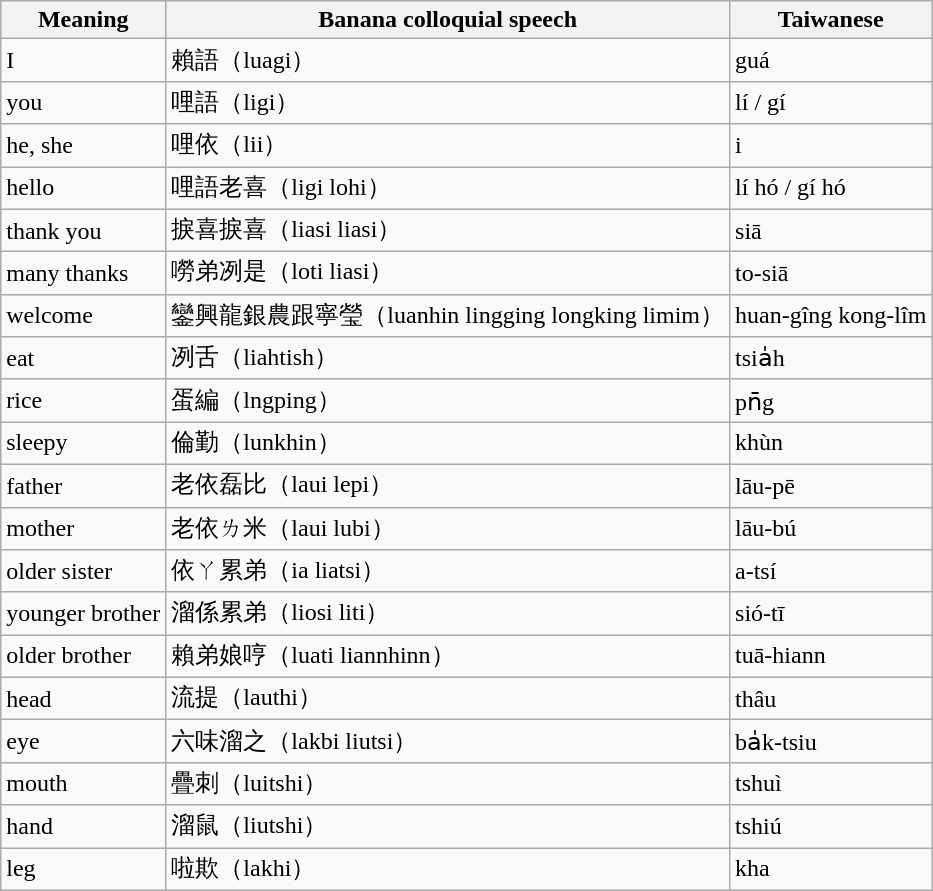<table class=wikitable>
<tr>
<th>Meaning</th>
<th>Banana colloquial speech</th>
<th>Taiwanese</th>
</tr>
<tr>
<td>I</td>
<td>賴語（luagi）</td>
<td>guá</td>
</tr>
<tr>
<td>you</td>
<td>哩語（ligi）</td>
<td>lí / gí</td>
</tr>
<tr>
<td>he, she</td>
<td>哩依（lii）</td>
<td>i</td>
</tr>
<tr>
<td>hello</td>
<td>哩語老喜（ligi lohi）</td>
<td>lí hó / gí hó</td>
</tr>
<tr>
<td>thank you</td>
<td>捩喜捩喜（liasi liasi）</td>
<td>siā</td>
</tr>
<tr>
<td>many thanks</td>
<td>嘮弟冽是（loti liasi）</td>
<td>to-siā</td>
</tr>
<tr>
<td>welcome</td>
<td>鑾興龍銀農跟寧瑩（luanhin lingging longking limim）</td>
<td>huan-gîng kong-lîm</td>
</tr>
<tr>
<td>eat</td>
<td>冽舌（liahtish）</td>
<td>tsia̍h</td>
</tr>
<tr>
<td>rice</td>
<td>蛋編（lngping）</td>
<td>pn̄g</td>
</tr>
<tr>
<td>sleepy</td>
<td>倫勤（lunkhin）</td>
<td>khùn</td>
</tr>
<tr>
<td>father</td>
<td>老依磊比（laui lepi）</td>
<td>lāu-pē</td>
</tr>
<tr>
<td>mother</td>
<td>老依ㄌ米（laui lubi）</td>
<td>lāu-bú</td>
</tr>
<tr>
<td>older sister</td>
<td>依ㄚ累弟（ia liatsi）</td>
<td>a-tsí</td>
</tr>
<tr>
<td>younger brother</td>
<td>溜係累弟（liosi liti）</td>
<td>sió-tī</td>
</tr>
<tr>
<td>older brother</td>
<td>賴弟娘哼（luati liannhinn）</td>
<td>tuā-hiann</td>
</tr>
<tr>
<td>head</td>
<td>流提（lauthi）</td>
<td>thâu</td>
</tr>
<tr>
<td>eye</td>
<td>六味溜之（lakbi liutsi）</td>
<td>ba̍k-tsiu</td>
</tr>
<tr>
<td>mouth</td>
<td>疊刺（luitshi）</td>
<td>tshuì</td>
</tr>
<tr>
<td>hand</td>
<td>溜鼠（liutshi）</td>
<td>tshiú</td>
</tr>
<tr>
<td>leg</td>
<td>啦欺（lakhi）</td>
<td>kha</td>
</tr>
</table>
